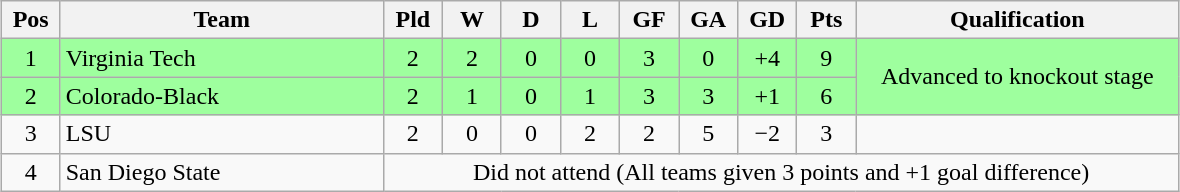<table class="wikitable" style="text-align:center; margin: 1em auto">
<tr>
<th style="width:2em">Pos</th>
<th style="width:13em">Team</th>
<th style="width:2em">Pld</th>
<th style="width:2em">W</th>
<th style="width:2em">D</th>
<th style="width:2em">L</th>
<th style="width:2em">GF</th>
<th style="width:2em">GA</th>
<th style="width:2em">GD</th>
<th style="width:2em">Pts</th>
<th style="width:13em">Qualification</th>
</tr>
<tr bgcolor="#9eff9e">
<td>1</td>
<td style="text-align:left">Virginia Tech</td>
<td>2</td>
<td>2</td>
<td>0</td>
<td>0</td>
<td>3</td>
<td>0</td>
<td>+4</td>
<td>9</td>
<td rowspan="2">Advanced to knockout stage</td>
</tr>
<tr bgcolor="#9eff9e">
<td>2</td>
<td style="text-align:left">Colorado-Black</td>
<td>2</td>
<td>1</td>
<td>0</td>
<td>1</td>
<td>3</td>
<td>3</td>
<td>+1</td>
<td>6</td>
</tr>
<tr>
<td>3</td>
<td style="text-align:left">LSU</td>
<td>2</td>
<td>0</td>
<td>0</td>
<td>2</td>
<td>2</td>
<td>5</td>
<td>−2</td>
<td>3</td>
<td></td>
</tr>
<tr>
<td>4</td>
<td style="text-align:left">San Diego State</td>
<td colspan="9">Did not attend (All teams given 3 points and +1 goal difference)</td>
</tr>
</table>
